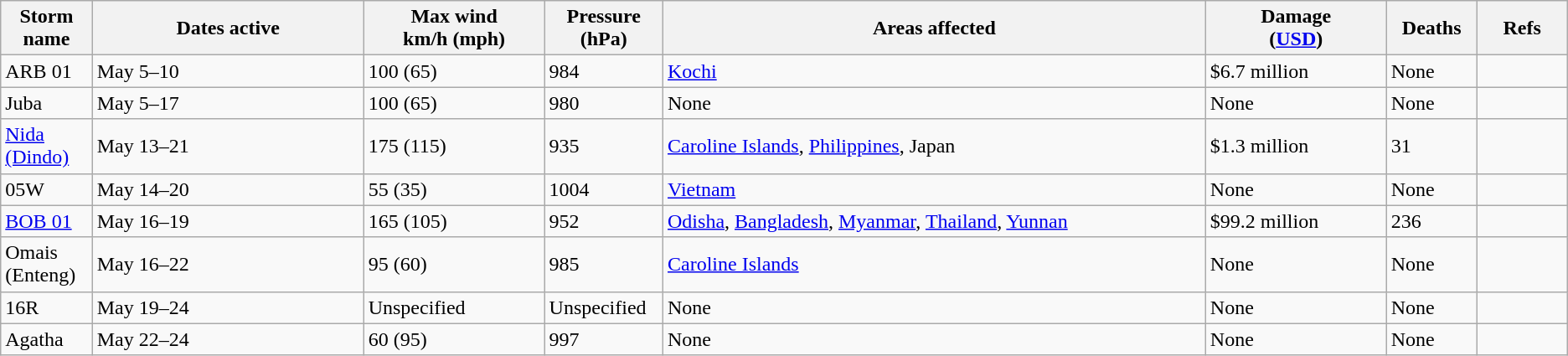<table class="wikitable sortable">
<tr>
<th width="5%">Storm name</th>
<th width="15%">Dates active</th>
<th width="10%">Max wind<br>km/h (mph)</th>
<th width="5%">Pressure<br>(hPa)</th>
<th width="30%">Areas affected</th>
<th width="10%">Damage<br>(<a href='#'>USD</a>)</th>
<th width="5%">Deaths</th>
<th width="5%">Refs</th>
</tr>
<tr>
<td>ARB 01</td>
<td>May 5–10</td>
<td>100 (65)</td>
<td>984</td>
<td><a href='#'>Kochi</a></td>
<td>$6.7 million</td>
<td>None</td>
<td></td>
</tr>
<tr>
<td>Juba</td>
<td>May 5–17</td>
<td>100 (65)</td>
<td>980</td>
<td>None</td>
<td>None</td>
<td>None</td>
<td></td>
</tr>
<tr>
<td><a href='#'>Nida (Dindo)</a></td>
<td>May 13–21</td>
<td>175 (115)</td>
<td>935</td>
<td><a href='#'>Caroline Islands</a>, <a href='#'>Philippines</a>, Japan</td>
<td>$1.3 million</td>
<td>31</td>
<td></td>
</tr>
<tr>
<td>05W</td>
<td>May 14–20</td>
<td>55 (35)</td>
<td>1004</td>
<td><a href='#'>Vietnam</a></td>
<td>None</td>
<td>None</td>
<td></td>
</tr>
<tr>
<td><a href='#'>BOB 01</a></td>
<td>May 16–19</td>
<td>165 (105)</td>
<td>952</td>
<td><a href='#'>Odisha</a>, <a href='#'>Bangladesh</a>, <a href='#'>Myanmar</a>, <a href='#'>Thailand</a>, <a href='#'>Yunnan</a></td>
<td>$99.2 million</td>
<td>236</td>
<td></td>
</tr>
<tr>
<td>Omais (Enteng)</td>
<td>May 16–22</td>
<td>95 (60)</td>
<td>985</td>
<td><a href='#'>Caroline Islands</a></td>
<td>None</td>
<td>None</td>
<td></td>
</tr>
<tr>
<td>16R</td>
<td>May 19–24</td>
<td>Unspecified</td>
<td>Unspecified</td>
<td>None</td>
<td>None</td>
<td>None</td>
<td></td>
</tr>
<tr>
<td>Agatha</td>
<td>May 22–24</td>
<td>60 (95)</td>
<td>997</td>
<td>None</td>
<td>None</td>
<td>None</td>
<td></td>
</tr>
</table>
